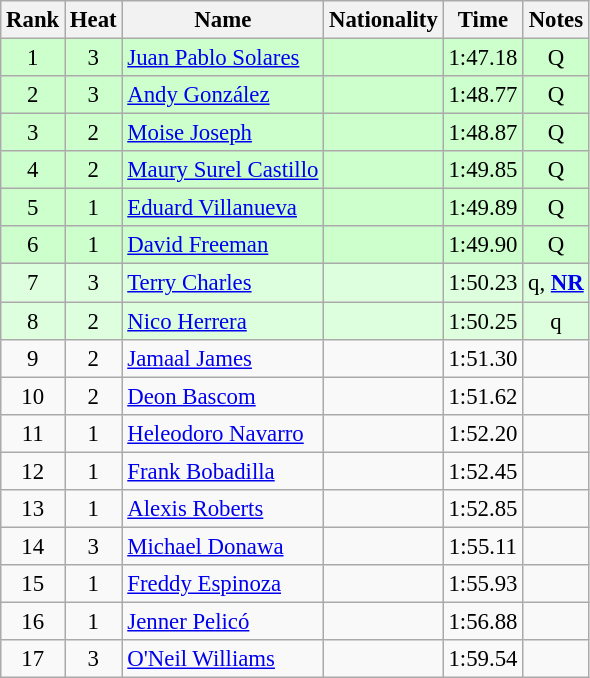<table class="wikitable sortable" style="text-align:center; font-size:95%">
<tr>
<th>Rank</th>
<th>Heat</th>
<th>Name</th>
<th>Nationality</th>
<th>Time</th>
<th>Notes</th>
</tr>
<tr bgcolor=ccffcc>
<td>1</td>
<td>3</td>
<td align=left><a href='#'>Juan Pablo Solares</a></td>
<td align=left></td>
<td>1:47.18</td>
<td>Q</td>
</tr>
<tr bgcolor=ccffcc>
<td>2</td>
<td>3</td>
<td align=left><a href='#'>Andy González</a></td>
<td align=left></td>
<td>1:48.77</td>
<td>Q</td>
</tr>
<tr bgcolor=ccffcc>
<td>3</td>
<td>2</td>
<td align=left><a href='#'>Moise Joseph</a></td>
<td align=left></td>
<td>1:48.87</td>
<td>Q</td>
</tr>
<tr bgcolor=ccffcc>
<td>4</td>
<td>2</td>
<td align=left><a href='#'>Maury Surel Castillo</a></td>
<td align=left></td>
<td>1:49.85</td>
<td>Q</td>
</tr>
<tr bgcolor=ccffcc>
<td>5</td>
<td>1</td>
<td align=left><a href='#'>Eduard Villanueva</a></td>
<td align=left></td>
<td>1:49.89</td>
<td>Q</td>
</tr>
<tr bgcolor=ccffcc>
<td>6</td>
<td>1</td>
<td align=left><a href='#'>David Freeman</a></td>
<td align=left></td>
<td>1:49.90</td>
<td>Q</td>
</tr>
<tr bgcolor=ddffdd>
<td>7</td>
<td>3</td>
<td align=left><a href='#'>Terry Charles</a></td>
<td align=left></td>
<td>1:50.23</td>
<td>q,  <strong><a href='#'>NR</a></strong></td>
</tr>
<tr bgcolor=ddffdd>
<td>8</td>
<td>2</td>
<td align=left><a href='#'>Nico Herrera</a></td>
<td align=left></td>
<td>1:50.25</td>
<td>q</td>
</tr>
<tr>
<td>9</td>
<td>2</td>
<td align=left><a href='#'>Jamaal James</a></td>
<td align=left></td>
<td>1:51.30</td>
<td></td>
</tr>
<tr>
<td>10</td>
<td>2</td>
<td align=left><a href='#'>Deon Bascom</a></td>
<td align=left></td>
<td>1:51.62</td>
<td></td>
</tr>
<tr>
<td>11</td>
<td>1</td>
<td align=left><a href='#'>Heleodoro Navarro</a></td>
<td align=left></td>
<td>1:52.20</td>
<td></td>
</tr>
<tr>
<td>12</td>
<td>1</td>
<td align=left><a href='#'>Frank Bobadilla</a></td>
<td align=left></td>
<td>1:52.45</td>
<td></td>
</tr>
<tr>
<td>13</td>
<td>1</td>
<td align=left><a href='#'>Alexis Roberts</a></td>
<td align=left></td>
<td>1:52.85</td>
<td></td>
</tr>
<tr>
<td>14</td>
<td>3</td>
<td align=left><a href='#'>Michael Donawa</a></td>
<td align=left></td>
<td>1:55.11</td>
<td></td>
</tr>
<tr>
<td>15</td>
<td>1</td>
<td align=left><a href='#'>Freddy Espinoza</a></td>
<td align=left></td>
<td>1:55.93</td>
<td></td>
</tr>
<tr>
<td>16</td>
<td>1</td>
<td align=left><a href='#'>Jenner Pelicó</a></td>
<td align=left></td>
<td>1:56.88</td>
<td></td>
</tr>
<tr>
<td>17</td>
<td>3</td>
<td align=left><a href='#'>O'Neil Williams</a></td>
<td align=left></td>
<td>1:59.54</td>
<td></td>
</tr>
</table>
